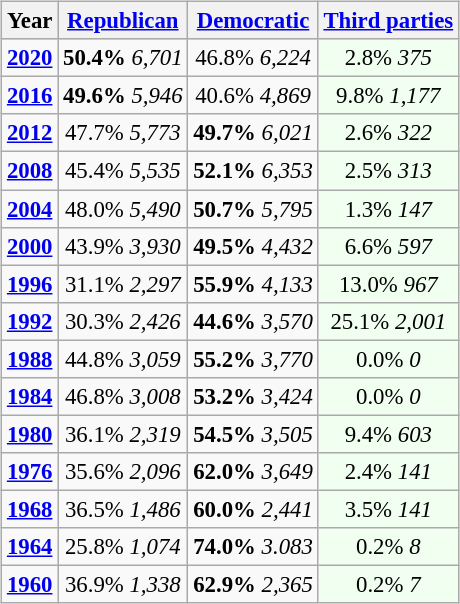<table class="wikitable" style="float:right; font-size:95%;">
<tr bgcolor=lightgrey>
<th>Year</th>
<th><a href='#'>Republican</a></th>
<th><a href='#'>Democratic</a></th>
<th><a href='#'>Third parties</a></th>
</tr>
<tr>
<td style="text-align:center;" ><strong><a href='#'>2020</a></strong></td>
<td style="text-align:center;" ><strong>50.4%</strong> <em>6,701</em></td>
<td style="text-align:center;" >46.8% <em>6,224</em></td>
<td style="text-align:center; background:honeyDew;">2.8% <em>375</em></td>
</tr>
<tr>
<td style="text-align:center;" ><strong><a href='#'>2016</a></strong></td>
<td style="text-align:center;" ><strong>49.6%</strong> <em>5,946</em></td>
<td style="text-align:center;" >40.6% <em>4,869</em></td>
<td style="text-align:center; background:honeyDew;">9.8% <em>1,177</em></td>
</tr>
<tr>
<td style="text-align:center;" ><strong><a href='#'>2012</a></strong></td>
<td style="text-align:center;" >47.7% <em>5,773</em></td>
<td style="text-align:center;" ><strong>49.7%</strong> <em>6,021</em></td>
<td style="text-align:center; background:honeyDew;">2.6% <em>322</em></td>
</tr>
<tr>
<td style="text-align:center;" ><strong><a href='#'>2008</a></strong></td>
<td style="text-align:center;" >45.4% <em>5,535</em></td>
<td style="text-align:center;" ><strong>52.1%</strong> <em>6,353</em></td>
<td style="text-align:center; background:honeyDew;">2.5% <em>313</em></td>
</tr>
<tr>
<td style="text-align:center;" ><strong><a href='#'>2004</a></strong></td>
<td style="text-align:center;" >48.0% <em>5,490</em></td>
<td style="text-align:center;" ><strong>50.7%</strong> <em>5,795</em></td>
<td style="text-align:center; background:honeyDew;">1.3% <em>147</em></td>
</tr>
<tr>
<td style="text-align:center;" ><strong><a href='#'>2000</a></strong></td>
<td style="text-align:center;" >43.9% <em>3,930</em></td>
<td style="text-align:center;" ><strong>49.5%</strong> <em>4,432</em></td>
<td style="text-align:center; background:honeyDew;">6.6% <em>597</em></td>
</tr>
<tr>
<td style="text-align:center;" ><strong><a href='#'>1996</a></strong></td>
<td style="text-align:center;" >31.1% <em>2,297</em></td>
<td style="text-align:center;" ><strong>55.9%</strong> <em>4,133</em></td>
<td style="text-align:center; background:honeyDew;">13.0% <em>967</em></td>
</tr>
<tr>
<td style="text-align:center;" ><strong><a href='#'>1992</a></strong></td>
<td style="text-align:center;" >30.3% <em>2,426</em></td>
<td style="text-align:center;" ><strong>44.6%</strong> <em>3,570</em></td>
<td style="text-align:center; background:honeyDew;">25.1% <em>2,001</em></td>
</tr>
<tr>
<td style="text-align:center;" ><strong><a href='#'>1988</a></strong></td>
<td style="text-align:center;" >44.8% <em>3,059</em></td>
<td style="text-align:center;" ><strong>55.2%</strong> <em>3,770</em></td>
<td style="text-align:center; background:honeyDew;">0.0% <em>0</em></td>
</tr>
<tr>
<td style="text-align:center;" ><strong><a href='#'>1984</a></strong></td>
<td style="text-align:center;" >46.8% <em>3,008</em></td>
<td style="text-align:center;" ><strong>53.2%</strong> <em>3,424</em></td>
<td style="text-align:center; background:honeyDew;">0.0% <em>0</em></td>
</tr>
<tr>
<td style="text-align:center;" ><strong><a href='#'>1980</a></strong></td>
<td style="text-align:center;" >36.1% <em>2,319</em></td>
<td style="text-align:center;" ><strong>54.5%</strong> <em>3,505</em></td>
<td style="text-align:center; background:honeyDew;">9.4% <em>603</em></td>
</tr>
<tr>
<td style="text-align:center;" ><strong><a href='#'>1976</a></strong></td>
<td style="text-align:center;" >35.6% <em>2,096</em></td>
<td style="text-align:center;" ><strong>62.0%</strong> <em>3,649</em></td>
<td style="text-align:center; background:honeyDew;">2.4% <em>141</em></td>
</tr>
<tr>
<td style="text-align:center;" ><strong><a href='#'>1968</a></strong></td>
<td style="text-align:center;" >36.5% <em>1,486</em></td>
<td style="text-align:center;" ><strong>60.0%</strong> <em>2,441</em></td>
<td style="text-align:center; background:honeyDew;">3.5% <em>141</em></td>
</tr>
<tr>
<td style="text-align:center;" ><strong><a href='#'>1964</a></strong></td>
<td style="text-align:center;" >25.8% <em>1,074</em></td>
<td style="text-align:center;" ><strong>74.0%</strong> <em>3.083</em></td>
<td style="text-align:center; background:honeyDew;">0.2% <em>8</em></td>
</tr>
<tr>
<td style="text-align:center;" ><strong><a href='#'>1960</a></strong></td>
<td style="text-align:center;" >36.9% <em>1,338</em></td>
<td style="text-align:center;" ><strong>62.9%</strong> <em>2,365</em></td>
<td style="text-align:center; background:honeyDew;">0.2% <em>7</em></td>
</tr>
</table>
